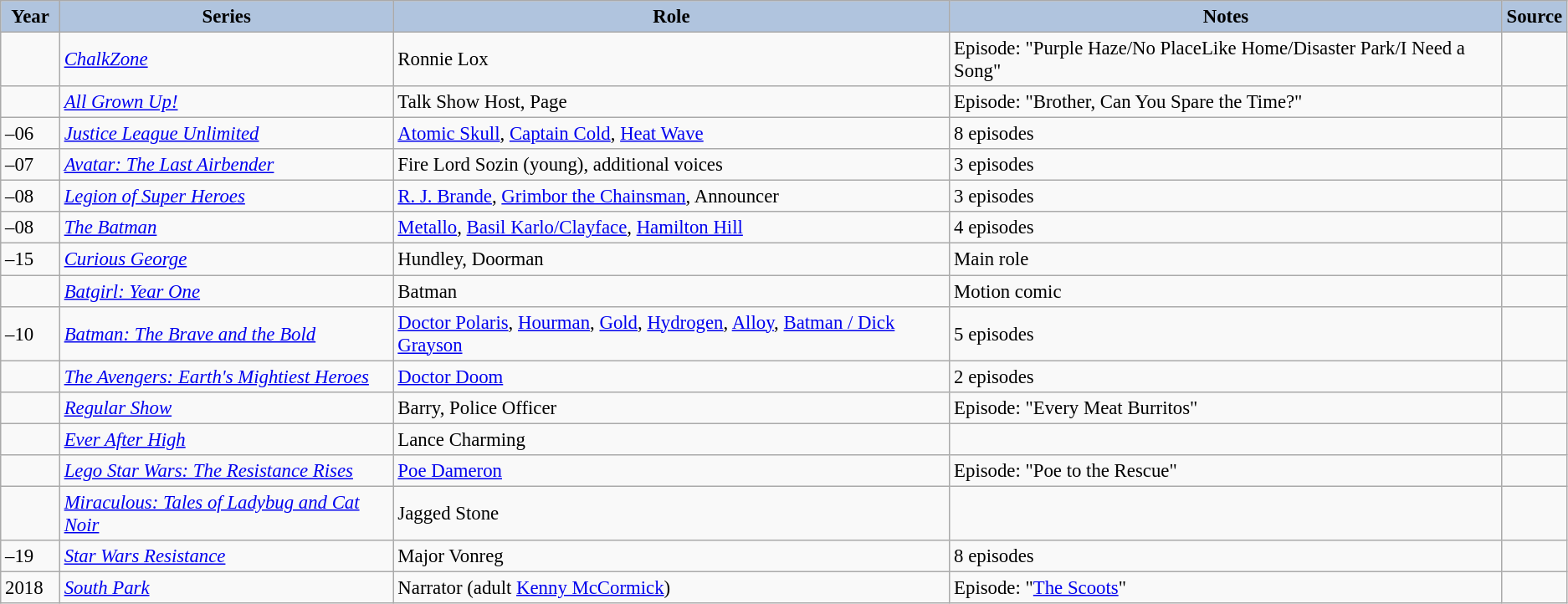<table class="wikitable sortable plainrowheaders" style="width=95%;  font-size: 95%;">
<tr>
<th style="background:#b0c4de; width:40px;">Year </th>
<th style="background:#b0c4de;">Series</th>
<th style="background:#b0c4de;">Role</th>
<th style="background:#b0c4de;" class="unsortable">Notes</th>
<th style="background:#b0c4de;" class="unsortable">Source</th>
</tr>
<tr>
<td></td>
<td><em><a href='#'>ChalkZone</a></em></td>
<td>Ronnie Lox</td>
<td>Episode: "Purple Haze/No PlaceLike Home/Disaster Park/I Need a Song"</td>
<td> </td>
</tr>
<tr>
<td></td>
<td><em><a href='#'>All Grown Up!</a></em></td>
<td>Talk Show Host, Page</td>
<td>Episode: "Brother, Can You Spare the Time?"</td>
<td></td>
</tr>
<tr>
<td>–06</td>
<td><em><a href='#'>Justice League Unlimited</a></em></td>
<td><a href='#'>Atomic Skull</a>, <a href='#'>Captain Cold</a>, <a href='#'>Heat Wave</a></td>
<td>8 episodes</td>
<td></td>
</tr>
<tr>
<td>–07</td>
<td><em><a href='#'>Avatar: The Last Airbender</a></em></td>
<td>Fire Lord Sozin (young), additional voices</td>
<td>3 episodes</td>
<td> </td>
</tr>
<tr>
<td>–08</td>
<td><em><a href='#'>Legion of Super Heroes</a></em></td>
<td><a href='#'>R. J. Brande</a>, <a href='#'>Grimbor the Chainsman</a>, Announcer</td>
<td>3 episodes</td>
<td></td>
</tr>
<tr>
<td>–08</td>
<td><em><a href='#'>The Batman</a></em></td>
<td><a href='#'>Metallo</a>, <a href='#'>Basil Karlo/Clayface</a>, <a href='#'>Hamilton Hill</a></td>
<td>4 episodes</td>
<td></td>
</tr>
<tr>
<td>–15</td>
<td><em><a href='#'>Curious George</a></em></td>
<td>Hundley, Doorman</td>
<td>Main role</td>
<td></td>
</tr>
<tr>
<td></td>
<td><em><a href='#'>Batgirl: Year One</a></em></td>
<td>Batman</td>
<td>Motion comic</td>
<td></td>
</tr>
<tr>
<td>–10</td>
<td><em><a href='#'>Batman: The Brave and the Bold</a></em></td>
<td><a href='#'>Doctor Polaris</a>, <a href='#'>Hourman</a>, <a href='#'>Gold</a>, <a href='#'>Hydrogen</a>, <a href='#'>Alloy</a>, <a href='#'>Batman / Dick Grayson</a></td>
<td>5 episodes</td>
<td></td>
</tr>
<tr>
<td></td>
<td><em><a href='#'>The Avengers: Earth's Mightiest Heroes</a></em></td>
<td><a href='#'>Doctor Doom</a></td>
<td>2 episodes</td>
<td></td>
</tr>
<tr>
<td></td>
<td><em><a href='#'>Regular Show</a></em></td>
<td>Barry, Police Officer</td>
<td>Episode: "Every Meat Burritos"</td>
<td></td>
</tr>
<tr>
<td></td>
<td><em><a href='#'>Ever After High</a></em></td>
<td>Lance Charming</td>
<td></td>
<td></td>
</tr>
<tr>
<td></td>
<td><em><a href='#'>Lego Star Wars: The Resistance Rises</a></em></td>
<td><a href='#'>Poe Dameron</a></td>
<td>Episode: "Poe to the Rescue"</td>
<td> </td>
</tr>
<tr>
<td></td>
<td><em><a href='#'>Miraculous: Tales of Ladybug and Cat Noir</a></em></td>
<td>Jagged Stone</td>
<td></td>
<td></td>
</tr>
<tr>
<td>–19</td>
<td><em><a href='#'>Star Wars Resistance</a></em></td>
<td>Major Vonreg</td>
<td>8 episodes</td>
<td></td>
</tr>
<tr>
<td>2018</td>
<td><em><a href='#'>South Park</a></em></td>
<td>Narrator (adult <a href='#'>Kenny McCormick</a>)</td>
<td>Episode: "<a href='#'>The Scoots</a>"</td>
<td></td>
</tr>
</table>
